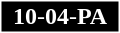<table style="border: 1px solid white; color:white; margin-left: auto; margin-right: auto;" cellspacing="0" cellpadding="0" width="80px">
<tr>
<td align="center" height="20" style="background:#000000;"><span><strong>10</strong>-<strong>04</strong>-<strong>PA</strong></span></td>
</tr>
</table>
